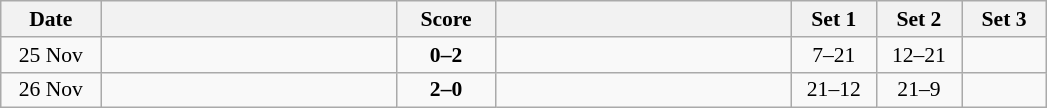<table class="wikitable" style="text-align: center; font-size:90% ">
<tr>
<th width="60">Date</th>
<th align="right" width="190"></th>
<th width="60">Score</th>
<th align="left" width="190"></th>
<th width="50">Set 1</th>
<th width="50">Set 2</th>
<th width="50">Set 3</th>
</tr>
<tr>
<td>25 Nov</td>
<td align=right></td>
<td align=center><strong>0–2</strong></td>
<td align=left><strong></strong></td>
<td>7–21</td>
<td>12–21</td>
<td></td>
</tr>
<tr>
<td>26 Nov</td>
<td align=right><strong></strong></td>
<td align=center><strong>2–0</strong></td>
<td align=left></td>
<td>21–12</td>
<td>21–9</td>
<td></td>
</tr>
</table>
